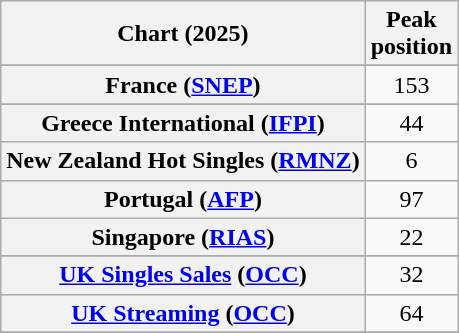<table class="wikitable sortable plainrowheaders" style="text-align:center">
<tr>
<th scope="col">Chart (2025)</th>
<th scope="col">Peak<br>position</th>
</tr>
<tr>
</tr>
<tr>
<th scope="row">France (<a href='#'>SNEP</a>)</th>
<td>153</td>
</tr>
<tr>
</tr>
<tr>
<th scope="row">Greece International (<a href='#'>IFPI</a>)</th>
<td>44</td>
</tr>
<tr>
<th scope="row">New Zealand Hot Singles (<a href='#'>RMNZ</a>)</th>
<td>6</td>
</tr>
<tr>
<th scope="row">Portugal (<a href='#'>AFP</a>)</th>
<td>97</td>
</tr>
<tr>
<th scope="row">Singapore (<a href='#'>RIAS</a>)</th>
<td>22</td>
</tr>
<tr>
</tr>
<tr>
<th scope="row"><a href='#'>UK Singles Sales</a> (<a href='#'>OCC</a>)</th>
<td>32</td>
</tr>
<tr>
<th scope="row"><a href='#'>UK Streaming</a> (<a href='#'>OCC</a>)</th>
<td>64</td>
</tr>
<tr>
</tr>
</table>
